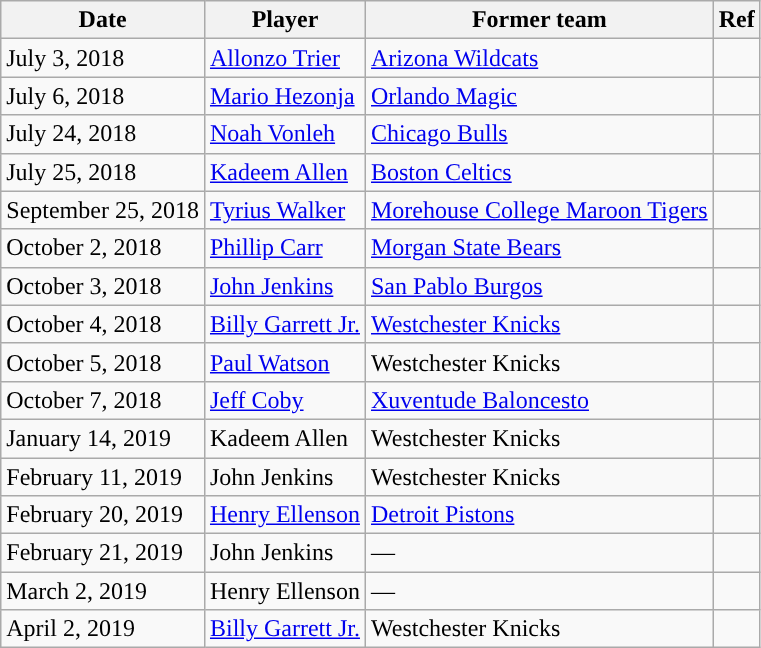<table class="wikitable" style="text-align:left;">
<tr>
<th>Date</th>
<th>Player</th>
<th>Former team</th>
<th>Ref</th>
</tr>
<tr>
<td>July 3, 2018</td>
<td><a href='#'>Allonzo Trier</a></td>
<td><a href='#'>Arizona Wildcats</a></td>
<td></td>
</tr>
<tr>
<td>July 6, 2018</td>
<td><a href='#'>Mario Hezonja</a></td>
<td><a href='#'>Orlando Magic</a></td>
<td></td>
</tr>
<tr>
<td>July 24, 2018</td>
<td><a href='#'>Noah Vonleh</a></td>
<td><a href='#'>Chicago Bulls</a></td>
<td></td>
</tr>
<tr>
<td>July 25, 2018</td>
<td><a href='#'>Kadeem Allen</a></td>
<td><a href='#'>Boston Celtics</a></td>
<td></td>
</tr>
<tr>
<td>September 25, 2018</td>
<td><a href='#'>Tyrius Walker</a></td>
<td><a href='#'>Morehouse College Maroon Tigers</a></td>
<td></td>
</tr>
<tr>
<td>October 2, 2018</td>
<td><a href='#'>Phillip Carr</a></td>
<td><a href='#'>Morgan State Bears</a></td>
<td></td>
</tr>
<tr>
<td>October 3, 2018</td>
<td><a href='#'>John Jenkins</a></td>
<td><a href='#'>San Pablo Burgos</a></td>
<td></td>
</tr>
<tr>
<td>October 4, 2018</td>
<td><a href='#'>Billy Garrett Jr.</a></td>
<td><a href='#'>Westchester Knicks</a></td>
<td></td>
</tr>
<tr>
<td>October 5, 2018</td>
<td><a href='#'>Paul Watson</a></td>
<td>Westchester Knicks</td>
<td></td>
</tr>
<tr>
<td>October 7, 2018</td>
<td><a href='#'>Jeff Coby</a></td>
<td><a href='#'>Xuventude Baloncesto</a></td>
<td></td>
</tr>
<tr>
<td>January 14, 2019</td>
<td>Kadeem Allen</td>
<td>Westchester Knicks</td>
<td></td>
</tr>
<tr>
<td>February 11, 2019</td>
<td>John Jenkins</td>
<td>Westchester Knicks</td>
<td></td>
</tr>
<tr>
<td>February 20, 2019</td>
<td><a href='#'>Henry Ellenson</a></td>
<td><a href='#'>Detroit Pistons</a></td>
<td></td>
</tr>
<tr>
<td>February 21, 2019</td>
<td>John Jenkins</td>
<td>—</td>
<td></td>
</tr>
<tr>
<td>March 2, 2019</td>
<td>Henry Ellenson</td>
<td>—</td>
<td></td>
</tr>
<tr>
<td>April 2, 2019</td>
<td><a href='#'>Billy Garrett Jr.</a></td>
<td>Westchester Knicks</td>
<td></td>
</tr>
</table>
